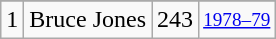<table class="wikitable">
<tr>
</tr>
<tr>
<td>1</td>
<td>Bruce Jones</td>
<td>243</td>
<td style="font-size:80%;"><a href='#'>1978–79</a></td>
</tr>
</table>
